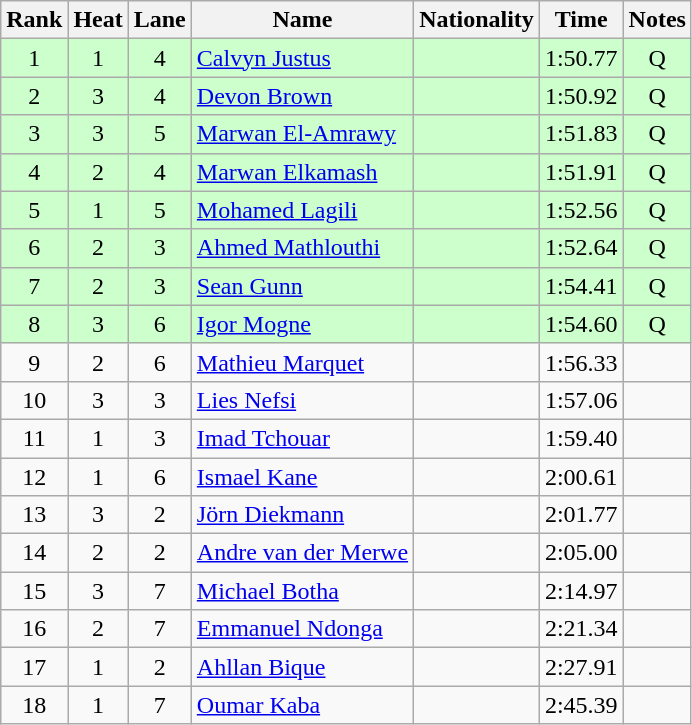<table class="wikitable sortable" style="text-align:center">
<tr>
<th>Rank</th>
<th>Heat</th>
<th>Lane</th>
<th>Name</th>
<th>Nationality</th>
<th>Time</th>
<th>Notes</th>
</tr>
<tr bgcolor=ccffcc>
<td>1</td>
<td>1</td>
<td>4</td>
<td align=left><a href='#'>Calvyn Justus</a></td>
<td align=left></td>
<td>1:50.77</td>
<td>Q</td>
</tr>
<tr bgcolor=ccffcc>
<td>2</td>
<td>3</td>
<td>4</td>
<td align=left><a href='#'>Devon Brown</a></td>
<td align=left></td>
<td>1:50.92</td>
<td>Q</td>
</tr>
<tr bgcolor=ccffcc>
<td>3</td>
<td>3</td>
<td>5</td>
<td align=left><a href='#'>Marwan El-Amrawy</a></td>
<td align=left></td>
<td>1:51.83</td>
<td>Q</td>
</tr>
<tr bgcolor=ccffcc>
<td>4</td>
<td>2</td>
<td>4</td>
<td align=left><a href='#'>Marwan Elkamash</a></td>
<td align=left></td>
<td>1:51.91</td>
<td>Q</td>
</tr>
<tr bgcolor=ccffcc>
<td>5</td>
<td>1</td>
<td>5</td>
<td align=left><a href='#'>Mohamed Lagili</a></td>
<td align=left></td>
<td>1:52.56</td>
<td>Q</td>
</tr>
<tr bgcolor=ccffcc>
<td>6</td>
<td>2</td>
<td>3</td>
<td align=left><a href='#'>Ahmed Mathlouthi</a></td>
<td align=left></td>
<td>1:52.64</td>
<td>Q</td>
</tr>
<tr bgcolor=ccffcc>
<td>7</td>
<td>2</td>
<td>3</td>
<td align=left><a href='#'>Sean Gunn</a></td>
<td align=left></td>
<td>1:54.41</td>
<td>Q</td>
</tr>
<tr bgcolor=ccffcc>
<td>8</td>
<td>3</td>
<td>6</td>
<td align=left><a href='#'>Igor Mogne</a></td>
<td align=left></td>
<td>1:54.60</td>
<td>Q</td>
</tr>
<tr>
<td>9</td>
<td>2</td>
<td>6</td>
<td align=left><a href='#'>Mathieu Marquet</a></td>
<td align=left></td>
<td>1:56.33</td>
<td></td>
</tr>
<tr>
<td>10</td>
<td>3</td>
<td>3</td>
<td align=left><a href='#'>Lies Nefsi</a></td>
<td align=left></td>
<td>1:57.06</td>
<td></td>
</tr>
<tr>
<td>11</td>
<td>1</td>
<td>3</td>
<td align=left><a href='#'>Imad Tchouar</a></td>
<td align=left></td>
<td>1:59.40</td>
<td></td>
</tr>
<tr>
<td>12</td>
<td>1</td>
<td>6</td>
<td align=left><a href='#'>Ismael Kane</a></td>
<td align=left></td>
<td>2:00.61</td>
<td></td>
</tr>
<tr>
<td>13</td>
<td>3</td>
<td>2</td>
<td align=left><a href='#'>Jörn Diekmann</a></td>
<td align=left></td>
<td>2:01.77</td>
<td></td>
</tr>
<tr>
<td>14</td>
<td>2</td>
<td>2</td>
<td align=left><a href='#'>Andre van der Merwe</a></td>
<td align=left></td>
<td>2:05.00</td>
<td></td>
</tr>
<tr>
<td>15</td>
<td>3</td>
<td>7</td>
<td align=left><a href='#'>Michael Botha</a></td>
<td align=left></td>
<td>2:14.97</td>
<td></td>
</tr>
<tr>
<td>16</td>
<td>2</td>
<td>7</td>
<td align=left><a href='#'>Emmanuel Ndonga</a></td>
<td align=left></td>
<td>2:21.34</td>
<td></td>
</tr>
<tr>
<td>17</td>
<td>1</td>
<td>2</td>
<td align=left><a href='#'>Ahllan Bique</a></td>
<td align=left></td>
<td>2:27.91</td>
<td></td>
</tr>
<tr>
<td>18</td>
<td>1</td>
<td>7</td>
<td align=left><a href='#'>Oumar Kaba</a></td>
<td align=left></td>
<td>2:45.39</td>
<td></td>
</tr>
</table>
